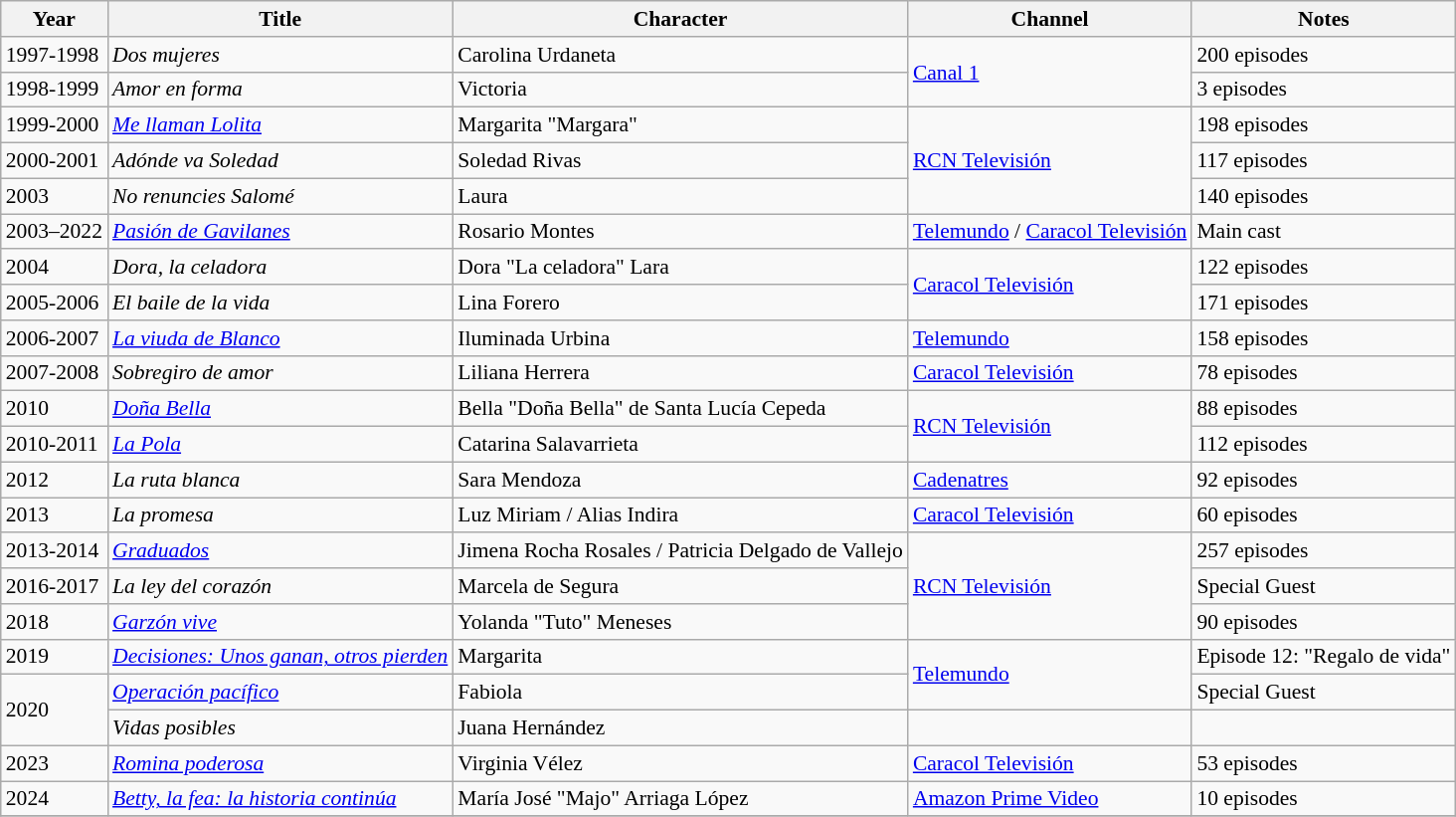<table class="wikitable" style="font-size: 90%;">
<tr>
<th>Year</th>
<th>Title</th>
<th>Character</th>
<th>Channel</th>
<th>Notes</th>
</tr>
<tr>
<td>1997-1998</td>
<td><em>Dos mujeres</em></td>
<td>Carolina Urdaneta</td>
<td rowspan="2"><a href='#'>Canal 1</a></td>
<td>200 episodes</td>
</tr>
<tr>
<td>1998-1999</td>
<td><em>Amor en forma</em></td>
<td>Victoria</td>
<td>3 episodes</td>
</tr>
<tr>
<td>1999-2000</td>
<td><em><a href='#'>Me llaman Lolita</a></em></td>
<td>Margarita "Margara"</td>
<td rowspan="3"><a href='#'>RCN Televisión</a></td>
<td>198 episodes</td>
</tr>
<tr>
<td>2000-2001</td>
<td><em>Adónde va Soledad</em></td>
<td>Soledad Rivas</td>
<td>117 episodes</td>
</tr>
<tr>
<td>2003</td>
<td><em>No renuncies Salomé</em></td>
<td>Laura</td>
<td>140 episodes</td>
</tr>
<tr>
<td>2003–2022</td>
<td><em><a href='#'>Pasión de Gavilanes</a></em></td>
<td>Rosario Montes</td>
<td><a href='#'>Telemundo</a> / <a href='#'>Caracol Televisión</a></td>
<td>Main cast</td>
</tr>
<tr>
<td>2004</td>
<td><em>Dora, la celadora</em></td>
<td>Dora "La celadora" Lara</td>
<td rowspan="2"><a href='#'>Caracol Televisión</a></td>
<td>122 episodes</td>
</tr>
<tr>
<td>2005-2006</td>
<td><em>El baile de la vida</em></td>
<td>Lina Forero</td>
<td>171 episodes</td>
</tr>
<tr>
<td>2006-2007</td>
<td><em><a href='#'>La viuda de Blanco</a></em></td>
<td>Iluminada Urbina</td>
<td><a href='#'>Telemundo</a></td>
<td>158 episodes</td>
</tr>
<tr>
<td>2007-2008</td>
<td><em>Sobregiro de amor</em></td>
<td>Liliana Herrera</td>
<td><a href='#'>Caracol Televisión</a></td>
<td>78 episodes</td>
</tr>
<tr>
<td>2010</td>
<td><em><a href='#'>Doña Bella</a></em></td>
<td>Bella "Doña Bella" de Santa Lucía Cepeda</td>
<td rowspan="2"><a href='#'>RCN Televisión</a></td>
<td>88 episodes</td>
</tr>
<tr>
<td>2010-2011</td>
<td><em><a href='#'>La Pola</a></em></td>
<td>Catarina Salavarrieta</td>
<td>112 episodes</td>
</tr>
<tr>
<td>2012</td>
<td><em>La ruta blanca</em></td>
<td>Sara Mendoza</td>
<td><a href='#'>Cadenatres</a></td>
<td>92 episodes</td>
</tr>
<tr>
<td>2013</td>
<td><em>La promesa</em></td>
<td>Luz Miriam / Alias Indira</td>
<td><a href='#'>Caracol Televisión</a></td>
<td>60 episodes</td>
</tr>
<tr>
<td>2013-2014</td>
<td><em><a href='#'>Graduados</a></em></td>
<td>Jimena Rocha Rosales / Patricia Delgado de Vallejo</td>
<td rowspan="3"><a href='#'>RCN Televisión</a></td>
<td>257 episodes</td>
</tr>
<tr>
<td>2016-2017</td>
<td><em>La ley del corazón</em></td>
<td>Marcela de Segura</td>
<td>Special Guest</td>
</tr>
<tr>
<td>2018</td>
<td><em><a href='#'>Garzón vive</a></em></td>
<td>Yolanda "Tuto" Meneses</td>
<td>90 episodes</td>
</tr>
<tr>
<td>2019</td>
<td><em><a href='#'>Decisiones: Unos ganan, otros pierden</a></em></td>
<td>Margarita</td>
<td rowspan="2"><a href='#'>Telemundo</a></td>
<td>Episode 12: "Regalo de vida"</td>
</tr>
<tr>
<td rowspan="2">2020</td>
<td><em><a href='#'>Operación pacífico</a></em></td>
<td>Fabiola</td>
<td>Special Guest</td>
</tr>
<tr>
<td><em>Vidas posibles</em></td>
<td>Juana Hernández</td>
<td></td>
<td></td>
</tr>
<tr>
<td>2023</td>
<td><em><a href='#'>Romina poderosa</a></em></td>
<td>Virginia Vélez</td>
<td><a href='#'>Caracol Televisión</a></td>
<td>53 episodes</td>
</tr>
<tr>
<td>2024</td>
<td><em><a href='#'>Betty, la fea: la historia continúa</a></em></td>
<td>María José "Majo" Arriaga López</td>
<td><a href='#'>Amazon Prime Video</a></td>
<td>10 episodes</td>
</tr>
<tr>
</tr>
</table>
